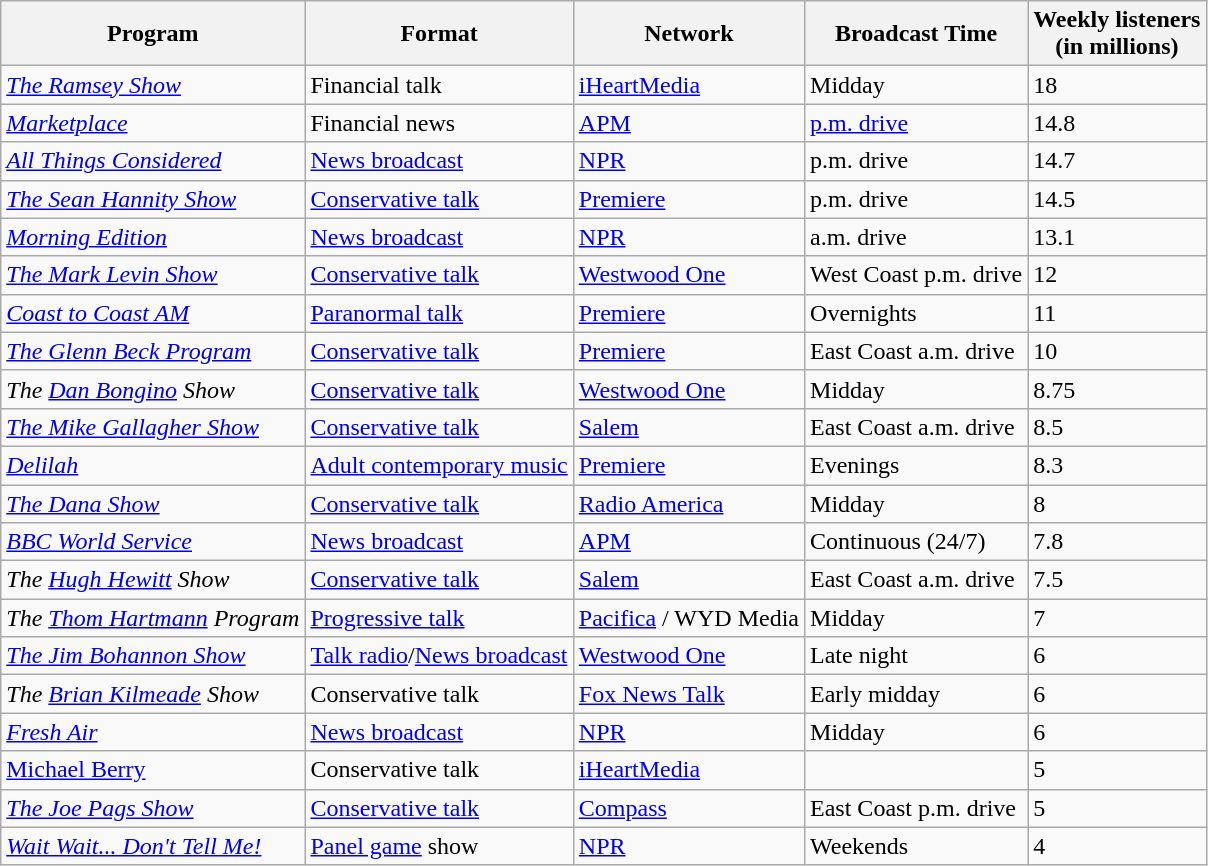<table class="wikitable sortable">
<tr>
<th>Program</th>
<th>Format</th>
<th>Network</th>
<th>Broadcast Time</th>
<th>Weekly listeners<br> (in millions)</th>
</tr>
<tr>
<td><em><a href='#'>The Ramsey Show</a></em></td>
<td>Financial talk</td>
<td><a href='#'>iHeartMedia</a></td>
<td>Midday</td>
<td>18</td>
</tr>
<tr>
<td><em><a href='#'>Marketplace</a></em></td>
<td>Financial news</td>
<td><a href='#'>APM</a></td>
<td><a href='#'>p.m. drive</a></td>
<td>14.8</td>
</tr>
<tr>
<td><em><a href='#'>All Things Considered</a></em></td>
<td><a href='#'>News broadcast</a></td>
<td><a href='#'>NPR</a></td>
<td>p.m. drive</td>
<td>14.7</td>
</tr>
<tr>
<td><em><a href='#'>The Sean Hannity Show</a></em></td>
<td><a href='#'>Conservative talk</a></td>
<td><a href='#'>Premiere</a></td>
<td>p.m. drive</td>
<td>14.5</td>
</tr>
<tr>
<td><em><a href='#'>Morning Edition</a></em></td>
<td><a href='#'>News broadcast</a></td>
<td><a href='#'>NPR</a></td>
<td>a.m. drive</td>
<td>13.1</td>
</tr>
<tr>
<td><em><a href='#'>The Mark Levin Show</a></em></td>
<td><a href='#'>Conservative talk</a></td>
<td><a href='#'>Westwood One</a></td>
<td>West Coast p.m. drive</td>
<td>12</td>
</tr>
<tr>
<td><em><a href='#'>Coast to Coast AM</a></em></td>
<td><a href='#'>Paranormal talk</a></td>
<td><a href='#'>Premiere</a></td>
<td>Overnights</td>
<td>11</td>
</tr>
<tr>
<td><em><a href='#'>The Glenn Beck Program</a></em></td>
<td><a href='#'>Conservative talk</a></td>
<td><a href='#'>Premiere</a></td>
<td>East Coast a.m. drive</td>
<td>10</td>
</tr>
<tr>
<td><em>The <a href='#'>Dan Bongino</a> Show</em></td>
<td><a href='#'>Conservative talk</a></td>
<td><a href='#'>Westwood One</a></td>
<td>Midday</td>
<td>8.75<small></small></td>
</tr>
<tr>
<td><em><a href='#'>The Mike Gallagher Show</a></em></td>
<td><a href='#'>Conservative talk</a></td>
<td><a href='#'>Salem</a></td>
<td>East Coast a.m. drive</td>
<td>8.5</td>
</tr>
<tr>
<td><em><a href='#'>Delilah</a></em></td>
<td><a href='#'>Adult contemporary music</a></td>
<td><a href='#'>Premiere</a></td>
<td>Evenings</td>
<td>8.3</td>
</tr>
<tr>
<td><em><a href='#'>The Dana Show</a></em></td>
<td><a href='#'>Conservative talk</a></td>
<td><a href='#'>Radio America</a></td>
<td>Midday</td>
<td>8</td>
</tr>
<tr>
<td><em><a href='#'>BBC World Service</a></em></td>
<td><a href='#'>News broadcast</a></td>
<td><a href='#'>APM</a></td>
<td>Continuous (24/7)</td>
<td>7.8</td>
</tr>
<tr>
<td><em>The <a href='#'>Hugh Hewitt</a> Show</em></td>
<td><a href='#'>Conservative talk</a></td>
<td><a href='#'>Salem</a></td>
<td>East Coast a.m. drive</td>
<td>7.5</td>
</tr>
<tr>
<td><em>The <a href='#'>Thom Hartmann</a> Program</em></td>
<td><a href='#'>Progressive talk</a></td>
<td><a href='#'>Pacifica</a> / WYD Media</td>
<td>Midday</td>
<td>7</td>
</tr>
<tr>
<td><em><a href='#'>The Jim Bohannon Show</a></em></td>
<td><a href='#'>Talk radio</a>/<a href='#'>News broadcast</a></td>
<td><a href='#'>Westwood One</a></td>
<td>Late night</td>
<td>6</td>
</tr>
<tr>
<td><em>The <a href='#'>Brian Kilmeade</a> Show</em></td>
<td>Conservative talk</td>
<td><a href='#'>Fox News Talk</a></td>
<td>Early midday</td>
<td>6</td>
</tr>
<tr>
<td><em><a href='#'>Fresh Air</a></em></td>
<td><a href='#'>News broadcast</a></td>
<td><a href='#'>NPR</a></td>
<td>Midday</td>
<td>6</td>
</tr>
<tr>
<td><a href='#'>Michael Berry</a></td>
<td>Conservative talk</td>
<td><a href='#'>iHeartMedia</a></td>
<td></td>
<td>5</td>
</tr>
<tr>
<td><em><a href='#'>The Joe Pags Show</a></em></td>
<td><a href='#'>Conservative talk</a></td>
<td><a href='#'>Compass</a></td>
<td>East Coast p.m. drive</td>
<td>5</td>
</tr>
<tr>
<td><em><a href='#'>Wait Wait... Don't Tell Me!</a></em></td>
<td><a href='#'>Panel game</a> show</td>
<td><a href='#'>NPR</a></td>
<td>Weekends</td>
<td>4</td>
</tr>
</table>
